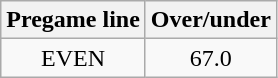<table class="wikitable">
<tr align="center">
<th style=>Pregame line</th>
<th style=>Over/under</th>
</tr>
<tr align="center">
<td>EVEN</td>
<td>67.0</td>
</tr>
</table>
